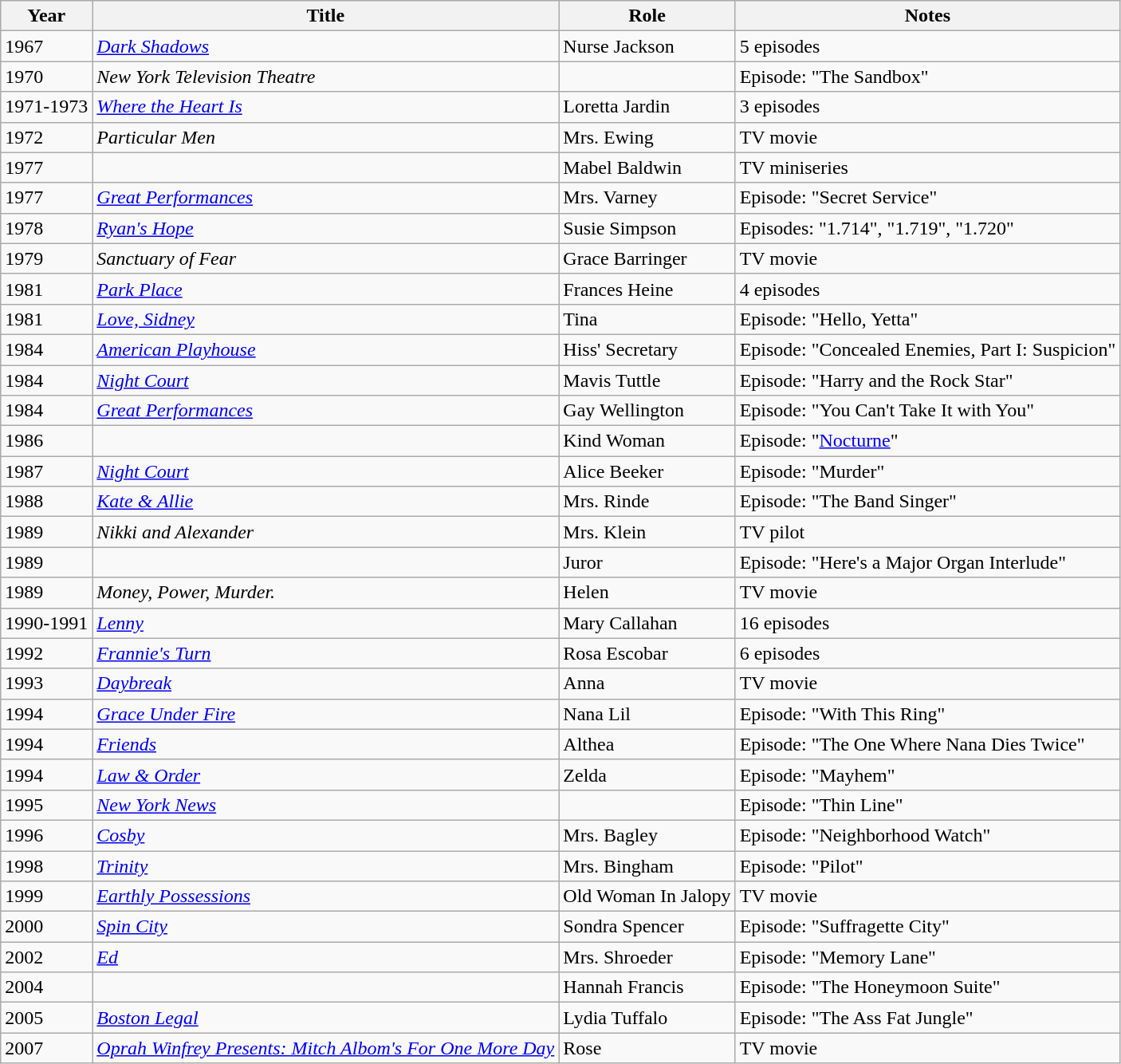<table class="wikitable sortable">
<tr>
<th>Year</th>
<th>Title</th>
<th>Role</th>
<th class="unsortable">Notes</th>
</tr>
<tr>
<td>1967</td>
<td><em><a href='#'>Dark Shadows</a></em></td>
<td>Nurse Jackson</td>
<td>5 episodes</td>
</tr>
<tr>
<td>1970</td>
<td><em>New York Television Theatre</em></td>
<td></td>
<td>Episode: "The Sandbox"</td>
</tr>
<tr>
<td>1971-1973</td>
<td><em><a href='#'>Where the Heart Is</a></em></td>
<td>Loretta Jardin</td>
<td>3 episodes</td>
</tr>
<tr>
<td>1972</td>
<td><em>Particular Men</em></td>
<td>Mrs. Ewing</td>
<td>TV movie</td>
</tr>
<tr>
<td>1977</td>
<td><em></em></td>
<td>Mabel Baldwin</td>
<td>TV miniseries</td>
</tr>
<tr>
<td>1977</td>
<td><em><a href='#'>Great Performances</a></em></td>
<td>Mrs. Varney</td>
<td>Episode: "Secret Service"</td>
</tr>
<tr>
<td>1978</td>
<td><em><a href='#'>Ryan's Hope</a></em></td>
<td>Susie Simpson</td>
<td>Episodes: "1.714", "1.719", "1.720"</td>
</tr>
<tr>
<td>1979</td>
<td><em>Sanctuary of Fear</em></td>
<td>Grace Barringer</td>
<td>TV movie</td>
</tr>
<tr>
<td>1981</td>
<td><em><a href='#'>Park Place</a></em></td>
<td>Frances Heine</td>
<td>4 episodes</td>
</tr>
<tr>
<td>1981</td>
<td><em><a href='#'>Love, Sidney</a></em></td>
<td>Tina</td>
<td>Episode: "Hello, Yetta"</td>
</tr>
<tr>
<td>1984</td>
<td><em><a href='#'>American Playhouse</a></em></td>
<td>Hiss' Secretary</td>
<td>Episode: "Concealed Enemies, Part I: Suspicion"</td>
</tr>
<tr>
<td>1984</td>
<td><em><a href='#'>Night Court</a></em></td>
<td>Mavis Tuttle</td>
<td>Episode: "Harry and the Rock Star"</td>
</tr>
<tr>
<td>1984</td>
<td><em><a href='#'>Great Performances</a></em></td>
<td>Gay Wellington</td>
<td>Episode: "You Can't Take It with You"</td>
</tr>
<tr>
<td>1986</td>
<td><em></em></td>
<td>Kind Woman</td>
<td>Episode: "<a href='#'>Nocturne</a>"</td>
</tr>
<tr>
<td>1987</td>
<td><em><a href='#'>Night Court</a></em></td>
<td>Alice Beeker</td>
<td>Episode: "Murder"</td>
</tr>
<tr>
<td>1988</td>
<td><em><a href='#'>Kate & Allie</a></em></td>
<td>Mrs. Rinde</td>
<td>Episode: "The Band Singer"</td>
</tr>
<tr>
<td>1989</td>
<td><em>Nikki and Alexander</em></td>
<td>Mrs. Klein</td>
<td>TV pilot</td>
</tr>
<tr>
<td>1989</td>
<td><em></em></td>
<td>Juror</td>
<td>Episode: "Here's a Major Organ Interlude"</td>
</tr>
<tr>
<td>1989</td>
<td><em>Money, Power, Murder.</em></td>
<td>Helen</td>
<td>TV movie</td>
</tr>
<tr>
<td>1990-1991</td>
<td><em><a href='#'>Lenny</a></em></td>
<td>Mary Callahan</td>
<td>16 episodes</td>
</tr>
<tr>
<td>1992</td>
<td><em><a href='#'>Frannie's Turn</a></em></td>
<td>Rosa Escobar</td>
<td>6 episodes</td>
</tr>
<tr>
<td>1993</td>
<td><em><a href='#'>Daybreak</a></em></td>
<td>Anna</td>
<td>TV movie</td>
</tr>
<tr>
<td>1994</td>
<td><em><a href='#'>Grace Under Fire</a></em></td>
<td>Nana Lil</td>
<td>Episode: "With This Ring"</td>
</tr>
<tr>
<td>1994</td>
<td><em><a href='#'>Friends</a></em></td>
<td>Althea</td>
<td>Episode: "The One Where Nana Dies Twice"</td>
</tr>
<tr>
<td>1994</td>
<td><em><a href='#'>Law & Order</a></em></td>
<td>Zelda</td>
<td>Episode: "Mayhem"</td>
</tr>
<tr>
<td>1995</td>
<td><em><a href='#'>New York News</a></em></td>
<td></td>
<td>Episode: "Thin Line"</td>
</tr>
<tr>
<td>1996</td>
<td><em><a href='#'>Cosby</a></em></td>
<td>Mrs. Bagley</td>
<td>Episode: "Neighborhood Watch"</td>
</tr>
<tr>
<td>1998</td>
<td><em><a href='#'>Trinity</a></em></td>
<td>Mrs. Bingham</td>
<td>Episode: "Pilot"</td>
</tr>
<tr>
<td>1999</td>
<td><em><a href='#'>Earthly Possessions</a></em></td>
<td>Old Woman In Jalopy</td>
<td>TV movie</td>
</tr>
<tr>
<td>2000</td>
<td><em><a href='#'>Spin City</a></em></td>
<td>Sondra Spencer</td>
<td>Episode: "Suffragette City"</td>
</tr>
<tr>
<td>2002</td>
<td><em><a href='#'>Ed</a></em></td>
<td>Mrs. Shroeder</td>
<td>Episode: "Memory Lane"</td>
</tr>
<tr>
<td>2004</td>
<td><em></em></td>
<td>Hannah Francis</td>
<td>Episode: "The Honeymoon Suite"</td>
</tr>
<tr>
<td>2005</td>
<td><em><a href='#'>Boston Legal</a></em></td>
<td>Lydia Tuffalo</td>
<td>Episode: "The Ass Fat Jungle"</td>
</tr>
<tr>
<td>2007</td>
<td><em><a href='#'>Oprah Winfrey Presents: Mitch Albom's For One More Day</a></em></td>
<td>Rose</td>
<td>TV movie</td>
</tr>
</table>
